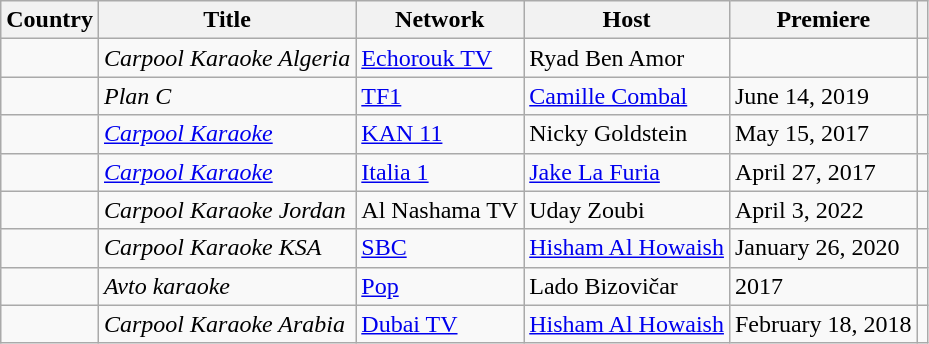<table class="wikitable sortable">
<tr>
<th>Country</th>
<th>Title</th>
<th>Network</th>
<th>Host</th>
<th>Premiere</th>
<th class="unsortable"></th>
</tr>
<tr>
<td></td>
<td><em>Carpool Karaoke Algeria</em></td>
<td><a href='#'>Echorouk TV</a></td>
<td>Ryad Ben Amor</td>
<td></td>
<td></td>
</tr>
<tr>
<td></td>
<td><em>Plan C</em></td>
<td><a href='#'>TF1</a></td>
<td><a href='#'>Camille Combal</a></td>
<td>June 14, 2019</td>
<td></td>
</tr>
<tr>
<td></td>
<td><em><a href='#'>Carpool Karaoke</a></em></td>
<td><a href='#'>KAN 11</a></td>
<td>Nicky Goldstein</td>
<td>May 15, 2017</td>
<td></td>
</tr>
<tr>
<td></td>
<td><em><a href='#'>Carpool Karaoke</a></em></td>
<td><a href='#'>Italia 1</a></td>
<td><a href='#'>Jake La Furia</a></td>
<td>April 27, 2017</td>
<td></td>
</tr>
<tr>
<td></td>
<td><em>Carpool Karaoke Jordan</em></td>
<td>Al Nashama TV</td>
<td>Uday Zoubi</td>
<td>April 3, 2022</td>
<td></td>
</tr>
<tr>
<td></td>
<td><em>Carpool Karaoke KSA</em></td>
<td><a href='#'>SBC</a></td>
<td><a href='#'>Hisham Al Howaish</a></td>
<td>January 26, 2020</td>
<td></td>
</tr>
<tr>
<td></td>
<td><em>Avto karaoke</em></td>
<td><a href='#'>Pop</a></td>
<td>Lado Bizovičar</td>
<td>2017</td>
<td></td>
</tr>
<tr>
<td></td>
<td><em>Carpool Karaoke Arabia</em></td>
<td><a href='#'>Dubai TV</a></td>
<td><a href='#'>Hisham Al Howaish</a></td>
<td>February 18, 2018</td>
<td></td>
</tr>
</table>
